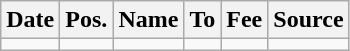<table class="wikitable" style="text-align:center">
<tr>
<th>Date</th>
<th>Pos.</th>
<th>Name</th>
<th>To</th>
<th>Fee</th>
<th>Source</th>
</tr>
<tr>
<td></td>
<td></td>
<td></td>
<td></td>
<td></td>
<td></td>
</tr>
</table>
